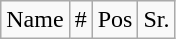<table class="wikitable sortable">
<tr align="center">
<td>Name</td>
<td>#</td>
<td>Pos</td>
<td>Sr.</td>
</tr>
</table>
